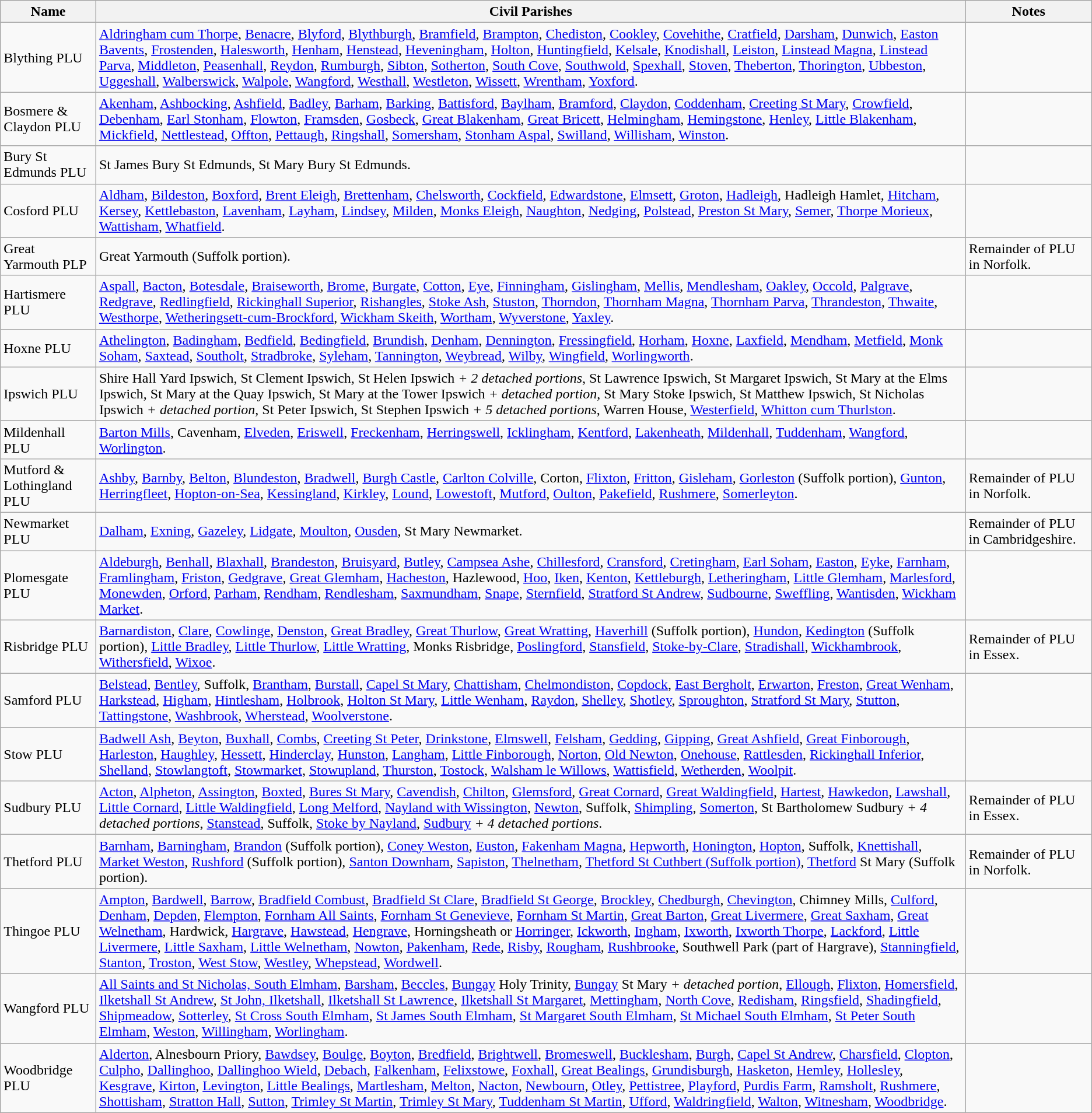<table class="wikitable">
<tr>
<th>Name</th>
<th>Civil Parishes</th>
<th>Notes</th>
</tr>
<tr>
<td>Blything PLU</td>
<td><a href='#'>Aldringham cum Thorpe</a>, <a href='#'>Benacre</a>, <a href='#'>Blyford</a>, <a href='#'>Blythburgh</a>, <a href='#'>Bramfield</a>, <a href='#'>Brampton</a>, <a href='#'>Chediston</a>, <a href='#'>Cookley</a>, <a href='#'>Covehithe</a>, <a href='#'>Cratfield</a>, <a href='#'>Darsham</a>, <a href='#'>Dunwich</a>, <a href='#'>Easton Bavents</a>, <a href='#'>Frostenden</a>, <a href='#'>Halesworth</a>, <a href='#'>Henham</a>, <a href='#'>Henstead</a>, <a href='#'>Heveningham</a>, <a href='#'>Holton</a>, <a href='#'>Huntingfield</a>, <a href='#'>Kelsale</a>, <a href='#'>Knodishall</a>, <a href='#'>Leiston</a>, <a href='#'>Linstead Magna</a>, <a href='#'>Linstead Parva</a>, <a href='#'>Middleton</a>, <a href='#'>Peasenhall</a>, <a href='#'>Reydon</a>, <a href='#'>Rumburgh</a>, <a href='#'>Sibton</a>, <a href='#'>Sotherton</a>, <a href='#'>South Cove</a>, <a href='#'>Southwold</a>, <a href='#'>Spexhall</a>, <a href='#'>Stoven</a>, <a href='#'>Theberton</a>, <a href='#'>Thorington</a>, <a href='#'>Ubbeston</a>, <a href='#'>Uggeshall</a>, <a href='#'>Walberswick</a>, <a href='#'>Walpole</a>, <a href='#'>Wangford</a>, <a href='#'>Westhall</a>, <a href='#'>Westleton</a>, <a href='#'>Wissett</a>, <a href='#'>Wrentham</a>, <a href='#'>Yoxford</a>.</td>
<td></td>
</tr>
<tr>
<td>Bosmere & Claydon PLU</td>
<td><a href='#'>Akenham</a>, <a href='#'>Ashbocking</a>, <a href='#'>Ashfield</a>, <a href='#'>Badley</a>, <a href='#'>Barham</a>, <a href='#'>Barking</a>, <a href='#'>Battisford</a>, <a href='#'>Baylham</a>, <a href='#'>Bramford</a>, <a href='#'>Claydon</a>, <a href='#'>Coddenham</a>, <a href='#'>Creeting St Mary</a>, <a href='#'>Crowfield</a>, <a href='#'>Debenham</a>, <a href='#'>Earl Stonham</a>, <a href='#'>Flowton</a>, <a href='#'>Framsden</a>, <a href='#'>Gosbeck</a>, <a href='#'>Great Blakenham</a>, <a href='#'>Great Bricett</a>, <a href='#'>Helmingham</a>, <a href='#'>Hemingstone</a>, <a href='#'>Henley</a>, <a href='#'>Little Blakenham</a>, <a href='#'>Mickfield</a>, <a href='#'>Nettlestead</a>, <a href='#'>Offton</a>, <a href='#'>Pettaugh</a>, <a href='#'>Ringshall</a>, <a href='#'>Somersham</a>, <a href='#'>Stonham Aspal</a>, <a href='#'>Swilland</a>, <a href='#'>Willisham</a>, <a href='#'>Winston</a>.</td>
<td></td>
</tr>
<tr>
<td>Bury St Edmunds PLU</td>
<td>St James Bury St Edmunds, St Mary Bury St Edmunds.</td>
<td></td>
</tr>
<tr>
<td>Cosford PLU</td>
<td><a href='#'>Aldham</a>, <a href='#'>Bildeston</a>, <a href='#'>Boxford</a>, <a href='#'>Brent Eleigh</a>, <a href='#'>Brettenham</a>, <a href='#'>Chelsworth</a>, <a href='#'>Cockfield</a>, <a href='#'>Edwardstone</a>, <a href='#'>Elmsett</a>, <a href='#'>Groton</a>, <a href='#'>Hadleigh</a>, Hadleigh Hamlet, <a href='#'>Hitcham</a>, <a href='#'>Kersey</a>, <a href='#'>Kettlebaston</a>, <a href='#'>Lavenham</a>, <a href='#'>Layham</a>, <a href='#'>Lindsey</a>, <a href='#'>Milden</a>, <a href='#'>Monks Eleigh</a>, <a href='#'>Naughton</a>, <a href='#'>Nedging</a>, <a href='#'>Polstead</a>, <a href='#'>Preston St Mary</a>, <a href='#'>Semer</a>, <a href='#'>Thorpe Morieux</a>, <a href='#'>Wattisham</a>, <a href='#'>Whatfield</a>.</td>
<td></td>
</tr>
<tr>
<td>Great Yarmouth PLP</td>
<td>Great Yarmouth (Suffolk portion).</td>
<td>Remainder of PLU in Norfolk.</td>
</tr>
<tr>
<td>Hartismere PLU</td>
<td><a href='#'>Aspall</a>, <a href='#'>Bacton</a>, <a href='#'>Botesdale</a>, <a href='#'>Braiseworth</a>, <a href='#'>Brome</a>, <a href='#'>Burgate</a>, <a href='#'>Cotton</a>, <a href='#'>Eye</a>, <a href='#'>Finningham</a>, <a href='#'>Gislingham</a>, <a href='#'>Mellis</a>, <a href='#'>Mendlesham</a>, <a href='#'>Oakley</a>, <a href='#'>Occold</a>, <a href='#'>Palgrave</a>, <a href='#'>Redgrave</a>, <a href='#'>Redlingfield</a>, <a href='#'>Rickinghall Superior</a>, <a href='#'>Rishangles</a>, <a href='#'>Stoke Ash</a>, <a href='#'>Stuston</a>, <a href='#'>Thorndon</a>, <a href='#'>Thornham Magna</a>, <a href='#'>Thornham Parva</a>, <a href='#'>Thrandeston</a>, <a href='#'>Thwaite</a>, <a href='#'>Westhorpe</a>, <a href='#'>Wetheringsett-cum-Brockford</a>, <a href='#'>Wickham Skeith</a>, <a href='#'>Wortham</a>, <a href='#'>Wyverstone</a>, <a href='#'>Yaxley</a>.</td>
<td></td>
</tr>
<tr>
<td>Hoxne PLU</td>
<td><a href='#'>Athelington</a>, <a href='#'>Badingham</a>, <a href='#'>Bedfield</a>, <a href='#'>Bedingfield</a>, <a href='#'>Brundish</a>, <a href='#'>Denham</a>, <a href='#'>Dennington</a>, <a href='#'>Fressingfield</a>, <a href='#'>Horham</a>, <a href='#'>Hoxne</a>, <a href='#'>Laxfield</a>, <a href='#'>Mendham</a>, <a href='#'>Metfield</a>, <a href='#'>Monk Soham</a>, <a href='#'>Saxtead</a>, <a href='#'>Southolt</a>, <a href='#'>Stradbroke</a>, <a href='#'>Syleham</a>, <a href='#'>Tannington</a>, <a href='#'>Weybread</a>, <a href='#'>Wilby</a>, <a href='#'>Wingfield</a>, <a href='#'>Worlingworth</a>.</td>
<td></td>
</tr>
<tr>
<td>Ipswich PLU</td>
<td>Shire Hall Yard Ipswich, St Clement Ipswich, St Helen Ipswich <em>+ 2 detached portions</em>, St Lawrence Ipswich, St Margaret Ipswich, St Mary at the Elms Ipswich, St Mary at the Quay Ipswich, St Mary at the Tower Ipswich <em>+ detached portion</em>, St Mary Stoke Ipswich, St Matthew Ipswich, St Nicholas Ipswich <em>+ detached portion</em>, St Peter Ipswich, St Stephen Ipswich <em>+ 5 detached portions</em>, Warren House, <a href='#'>Westerfield</a>, <a href='#'>Whitton cum Thurlston</a>.</td>
<td></td>
</tr>
<tr>
<td>Mildenhall PLU</td>
<td><a href='#'>Barton Mills</a>, Cavenham, <a href='#'>Elveden</a>, <a href='#'>Eriswell</a>, <a href='#'>Freckenham</a>, <a href='#'>Herringswell</a>, <a href='#'>Icklingham</a>, <a href='#'>Kentford</a>, <a href='#'>Lakenheath</a>, <a href='#'>Mildenhall</a>, <a href='#'>Tuddenham</a>, <a href='#'>Wangford</a>, <a href='#'>Worlington</a>.</td>
<td></td>
</tr>
<tr>
<td>Mutford & Lothingland PLU</td>
<td><a href='#'>Ashby</a>, <a href='#'>Barnby</a>, <a href='#'>Belton</a>, <a href='#'>Blundeston</a>, <a href='#'>Bradwell</a>, <a href='#'>Burgh Castle</a>, <a href='#'>Carlton Colville</a>, Corton, <a href='#'>Flixton</a>, <a href='#'>Fritton</a>, <a href='#'>Gisleham</a>, <a href='#'>Gorleston</a> (Suffolk portion), <a href='#'>Gunton</a>, <a href='#'>Herringfleet</a>, <a href='#'>Hopton-on-Sea</a>, <a href='#'>Kessingland</a>, <a href='#'>Kirkley</a>, <a href='#'>Lound</a>, <a href='#'>Lowestoft</a>, <a href='#'>Mutford</a>, <a href='#'>Oulton</a>, <a href='#'>Pakefield</a>, <a href='#'>Rushmere</a>, <a href='#'>Somerleyton</a>.</td>
<td>Remainder of PLU in Norfolk.</td>
</tr>
<tr>
<td>Newmarket PLU</td>
<td><a href='#'>Dalham</a>, <a href='#'>Exning</a>, <a href='#'>Gazeley</a>, <a href='#'>Lidgate</a>, <a href='#'>Moulton</a>, <a href='#'>Ousden</a>, St Mary Newmarket.</td>
<td>Remainder of PLU in Cambridgeshire.</td>
</tr>
<tr>
<td>Plomesgate PLU</td>
<td><a href='#'>Aldeburgh</a>, <a href='#'>Benhall</a>, <a href='#'>Blaxhall</a>, <a href='#'>Brandeston</a>, <a href='#'>Bruisyard</a>, <a href='#'>Butley</a>, <a href='#'>Campsea Ashe</a>, <a href='#'>Chillesford</a>, <a href='#'>Cransford</a>, <a href='#'>Cretingham</a>, <a href='#'>Earl Soham</a>, <a href='#'>Easton</a>, <a href='#'>Eyke</a>, <a href='#'>Farnham</a>, <a href='#'>Framlingham</a>, <a href='#'>Friston</a>, <a href='#'>Gedgrave</a>, <a href='#'>Great Glemham</a>, <a href='#'>Hacheston</a>, Hazlewood, <a href='#'>Hoo</a>, <a href='#'>Iken</a>, <a href='#'>Kenton</a>, <a href='#'>Kettleburgh</a>, <a href='#'>Letheringham</a>, <a href='#'>Little Glemham</a>, <a href='#'>Marlesford</a>, <a href='#'>Monewden</a>, <a href='#'>Orford</a>, <a href='#'>Parham</a>, <a href='#'>Rendham</a>, <a href='#'>Rendlesham</a>, <a href='#'>Saxmundham</a>, <a href='#'>Snape</a>, <a href='#'>Sternfield</a>, <a href='#'>Stratford St Andrew</a>, <a href='#'>Sudbourne</a>, <a href='#'>Sweffling</a>, <a href='#'>Wantisden</a>, <a href='#'>Wickham Market</a>.</td>
<td></td>
</tr>
<tr>
<td>Risbridge PLU</td>
<td><a href='#'>Barnardiston</a>, <a href='#'>Clare</a>, <a href='#'>Cowlinge</a>, <a href='#'>Denston</a>, <a href='#'>Great Bradley</a>, <a href='#'>Great Thurlow</a>, <a href='#'>Great Wratting</a>, <a href='#'>Haverhill</a> (Suffolk portion), <a href='#'>Hundon</a>, <a href='#'>Kedington</a> (Suffolk portion), <a href='#'>Little Bradley</a>, <a href='#'>Little Thurlow</a>, <a href='#'>Little Wratting</a>, Monks Risbridge, <a href='#'>Poslingford</a>, <a href='#'>Stansfield</a>, <a href='#'>Stoke-by-Clare</a>, <a href='#'>Stradishall</a>, <a href='#'>Wickhambrook</a>, <a href='#'>Withersfield</a>, <a href='#'>Wixoe</a>.</td>
<td>Remainder of PLU in Essex.</td>
</tr>
<tr>
<td>Samford PLU</td>
<td><a href='#'>Belstead</a>, <a href='#'>Bentley</a>, Suffolk, <a href='#'>Brantham</a>, <a href='#'>Burstall</a>, <a href='#'>Capel St Mary</a>, <a href='#'>Chattisham</a>, <a href='#'>Chelmondiston</a>, <a href='#'>Copdock</a>, <a href='#'>East Bergholt</a>, <a href='#'>Erwarton</a>, <a href='#'>Freston</a>, <a href='#'>Great Wenham</a>, <a href='#'>Harkstead</a>, <a href='#'>Higham</a>, <a href='#'>Hintlesham</a>, <a href='#'>Holbrook</a>, <a href='#'>Holton St Mary</a>, <a href='#'>Little Wenham</a>, <a href='#'>Raydon</a>, <a href='#'>Shelley</a>, <a href='#'>Shotley</a>, <a href='#'>Sproughton</a>, <a href='#'>Stratford St Mary</a>, <a href='#'>Stutton</a>, <a href='#'>Tattingstone</a>, <a href='#'>Washbrook</a>, <a href='#'>Wherstead</a>, <a href='#'>Woolverstone</a>.</td>
<td></td>
</tr>
<tr>
<td>Stow PLU</td>
<td><a href='#'>Badwell Ash</a>, <a href='#'>Beyton</a>, <a href='#'>Buxhall</a>, <a href='#'>Combs</a>, <a href='#'>Creeting St Peter</a>, <a href='#'>Drinkstone</a>, <a href='#'>Elmswell</a>, <a href='#'>Felsham</a>, <a href='#'>Gedding</a>, <a href='#'>Gipping</a>, <a href='#'>Great Ashfield</a>, <a href='#'>Great Finborough</a>, <a href='#'>Harleston</a>, <a href='#'>Haughley</a>, <a href='#'>Hessett</a>, <a href='#'>Hinderclay</a>, <a href='#'>Hunston</a>, <a href='#'>Langham</a>, <a href='#'>Little Finborough</a>, <a href='#'>Norton</a>, <a href='#'>Old Newton</a>, <a href='#'>Onehouse</a>, <a href='#'>Rattlesden</a>, <a href='#'>Rickinghall Inferior</a>, <a href='#'>Shelland</a>, <a href='#'>Stowlangtoft</a>, <a href='#'>Stowmarket</a>, <a href='#'>Stowupland</a>, <a href='#'>Thurston</a>, <a href='#'>Tostock</a>, <a href='#'>Walsham le Willows</a>, <a href='#'>Wattisfield</a>, <a href='#'>Wetherden</a>, <a href='#'>Woolpit</a>.</td>
<td></td>
</tr>
<tr>
<td>Sudbury PLU</td>
<td><a href='#'>Acton</a>, <a href='#'>Alpheton</a>, <a href='#'>Assington</a>, <a href='#'>Boxted</a>, <a href='#'>Bures St Mary</a>, <a href='#'>Cavendish</a>, <a href='#'>Chilton</a>, <a href='#'>Glemsford</a>, <a href='#'>Great Cornard</a>, <a href='#'>Great Waldingfield</a>, <a href='#'>Hartest</a>, <a href='#'>Hawkedon</a>, <a href='#'>Lawshall</a>, <a href='#'>Little Cornard</a>, <a href='#'>Little Waldingfield</a>, <a href='#'>Long Melford</a>, <a href='#'>Nayland with Wissington</a>, <a href='#'>Newton</a>, Suffolk, <a href='#'>Shimpling</a>, <a href='#'>Somerton</a>, St Bartholomew Sudbury <em>+ 4 detached portions</em>, <a href='#'>Stanstead</a>, Suffolk, <a href='#'>Stoke by Nayland</a>, <a href='#'>Sudbury</a> <em>+ 4 detached portions</em>.</td>
<td>Remainder of PLU in Essex.</td>
</tr>
<tr>
<td>Thetford PLU</td>
<td><a href='#'>Barnham</a>, <a href='#'>Barningham</a>, <a href='#'>Brandon</a> (Suffolk portion), <a href='#'>Coney Weston</a>, <a href='#'>Euston</a>, <a href='#'>Fakenham Magna</a>, <a href='#'>Hepworth</a>, <a href='#'>Honington</a>, <a href='#'>Hopton</a>, Suffolk, <a href='#'>Knettishall</a>, <a href='#'>Market Weston</a>, <a href='#'>Rushford</a> (Suffolk portion), <a href='#'>Santon Downham</a>, <a href='#'>Sapiston</a>, <a href='#'>Thelnetham</a>, <a href='#'>Thetford St Cuthbert (Suffolk portion)</a>, <a href='#'>Thetford</a> St Mary (Suffolk portion).</td>
<td>Remainder of PLU in Norfolk.</td>
</tr>
<tr>
<td>Thingoe PLU</td>
<td><a href='#'>Ampton</a>, <a href='#'>Bardwell</a>, <a href='#'>Barrow</a>, <a href='#'>Bradfield Combust</a>, <a href='#'>Bradfield St Clare</a>, <a href='#'>Bradfield St George</a>, <a href='#'>Brockley</a>, <a href='#'>Chedburgh</a>, <a href='#'>Chevington</a>, Chimney Mills, <a href='#'>Culford</a>, <a href='#'>Denham</a>, <a href='#'>Depden</a>, <a href='#'>Flempton</a>, <a href='#'>Fornham All Saints</a>, <a href='#'>Fornham St Genevieve</a>, <a href='#'>Fornham St Martin</a>, <a href='#'>Great Barton</a>, <a href='#'>Great Livermere</a>, <a href='#'>Great Saxham</a>, <a href='#'>Great Welnetham</a>, Hardwick, <a href='#'>Hargrave</a>, <a href='#'>Hawstead</a>, <a href='#'>Hengrave</a>, Horningsheath or <a href='#'>Horringer</a>, <a href='#'>Ickworth</a>, <a href='#'>Ingham</a>, <a href='#'>Ixworth</a>, <a href='#'>Ixworth Thorpe</a>, <a href='#'>Lackford</a>, <a href='#'>Little Livermere</a>, <a href='#'>Little Saxham</a>, <a href='#'>Little Welnetham</a>, <a href='#'>Nowton</a>, <a href='#'>Pakenham</a>, <a href='#'>Rede</a>, <a href='#'>Risby</a>, <a href='#'>Rougham</a>, <a href='#'>Rushbrooke</a>, Southwell Park (part of Hargrave), <a href='#'>Stanningfield</a>, <a href='#'>Stanton</a>, <a href='#'>Troston</a>, <a href='#'>West Stow</a>, <a href='#'>Westley</a>, <a href='#'>Whepstead</a>, <a href='#'>Wordwell</a>.</td>
<td></td>
</tr>
<tr>
<td>Wangford PLU</td>
<td><a href='#'>All Saints and St Nicholas, South Elmham</a>, <a href='#'>Barsham</a>, <a href='#'>Beccles</a>, <a href='#'>Bungay</a> Holy Trinity, <a href='#'>Bungay</a> St Mary <em>+ detached portion</em>, <a href='#'>Ellough</a>, <a href='#'>Flixton</a>, <a href='#'>Homersfield</a>, <a href='#'>Ilketshall St Andrew</a>, <a href='#'>St John, Ilketshall</a>, <a href='#'>Ilketshall St Lawrence</a>, <a href='#'>Ilketshall St Margaret</a>, <a href='#'>Mettingham</a>, <a href='#'>North Cove</a>, <a href='#'>Redisham</a>, <a href='#'>Ringsfield</a>, <a href='#'>Shadingfield</a>, <a href='#'>Shipmeadow</a>, <a href='#'>Sotterley</a>, <a href='#'>St Cross South Elmham</a>, <a href='#'>St James South Elmham</a>, <a href='#'>St Margaret South Elmham</a>, <a href='#'>St Michael South Elmham</a>, <a href='#'>St Peter South Elmham</a>, <a href='#'>Weston</a>, <a href='#'>Willingham</a>, <a href='#'>Worlingham</a>.</td>
<td></td>
</tr>
<tr>
<td>Woodbridge PLU</td>
<td><a href='#'>Alderton</a>, Alnesbourn Priory, <a href='#'>Bawdsey</a>, <a href='#'>Boulge</a>, <a href='#'>Boyton</a>, <a href='#'>Bredfield</a>, <a href='#'>Brightwell</a>, <a href='#'>Bromeswell</a>, <a href='#'>Bucklesham</a>, <a href='#'>Burgh</a>, <a href='#'>Capel St Andrew</a>, <a href='#'>Charsfield</a>, <a href='#'>Clopton</a>, <a href='#'>Culpho</a>, <a href='#'>Dallinghoo</a>, <a href='#'>Dallinghoo Wield</a>, <a href='#'>Debach</a>, <a href='#'>Falkenham</a>, <a href='#'>Felixstowe</a>, <a href='#'>Foxhall</a>, <a href='#'>Great Bealings</a>, <a href='#'>Grundisburgh</a>, <a href='#'>Hasketon</a>, <a href='#'>Hemley</a>, <a href='#'>Hollesley</a>, <a href='#'>Kesgrave</a>, <a href='#'>Kirton</a>, <a href='#'>Levington</a>, <a href='#'>Little Bealings</a>, <a href='#'>Martlesham</a>, <a href='#'>Melton</a>, <a href='#'>Nacton</a>, <a href='#'>Newbourn</a>, <a href='#'>Otley</a>, <a href='#'>Pettistree</a>, <a href='#'>Playford</a>, <a href='#'>Purdis Farm</a>, <a href='#'>Ramsholt</a>, <a href='#'>Rushmere</a>, <a href='#'>Shottisham</a>, <a href='#'>Stratton Hall</a>, <a href='#'>Sutton</a>, <a href='#'>Trimley St Martin</a>, <a href='#'>Trimley St Mary</a>, <a href='#'>Tuddenham St Martin</a>, <a href='#'>Ufford</a>, <a href='#'>Waldringfield</a>, <a href='#'>Walton</a>, <a href='#'>Witnesham</a>, <a href='#'>Woodbridge</a>.</td>
<td></td>
</tr>
</table>
